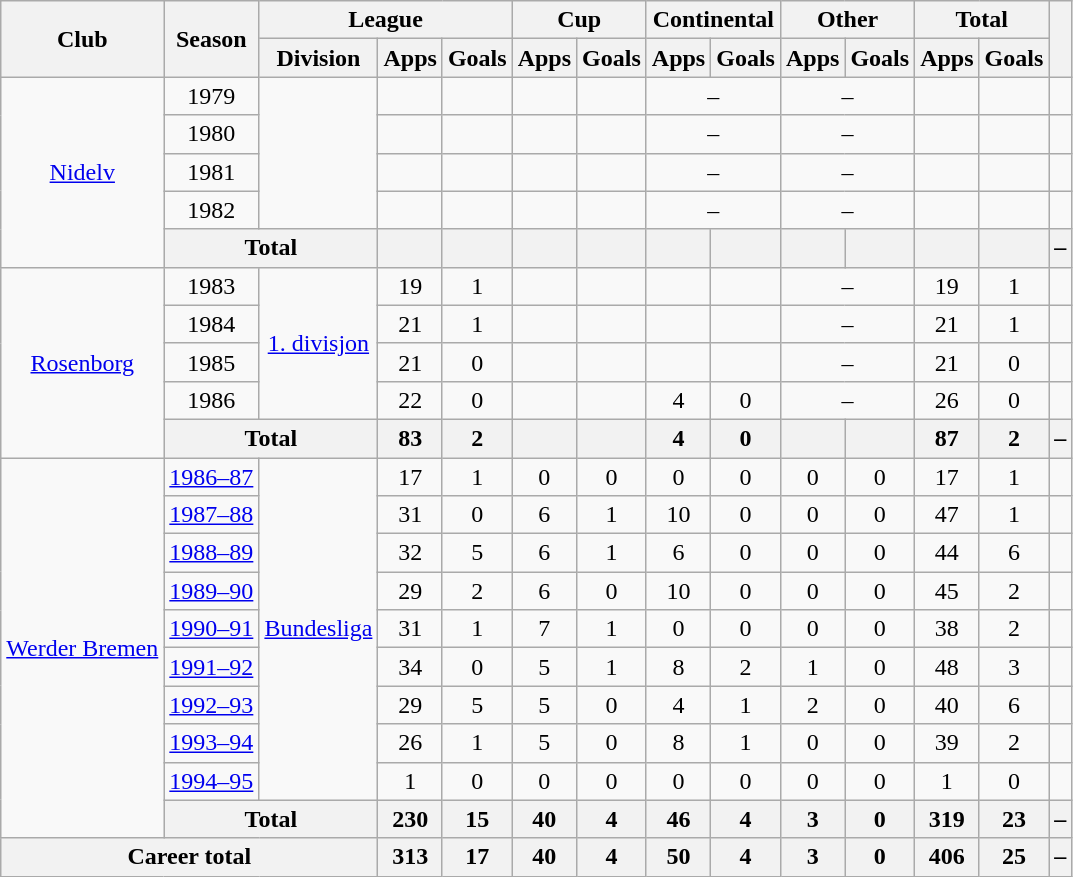<table class="wikitable" style="text-align: center">
<tr>
<th rowspan="2">Club</th>
<th rowspan="2">Season</th>
<th colspan="3">League</th>
<th colspan="2">Cup</th>
<th colspan="2">Continental</th>
<th colspan="2">Other</th>
<th colspan="2">Total</th>
<th rowspan="2"></th>
</tr>
<tr>
<th>Division</th>
<th>Apps</th>
<th>Goals</th>
<th>Apps</th>
<th>Goals</th>
<th>Apps</th>
<th>Goals</th>
<th>Apps</th>
<th>Goals</th>
<th>Apps</th>
<th>Goals</th>
</tr>
<tr>
<td rowspan="5"><a href='#'>Nidelv</a></td>
<td>1979</td>
<td rowspan="4"></td>
<td></td>
<td></td>
<td></td>
<td></td>
<td colspan="2">–</td>
<td colspan="2">–</td>
<td></td>
<td></td>
<td></td>
</tr>
<tr>
<td>1980</td>
<td></td>
<td></td>
<td></td>
<td></td>
<td colspan="2">–</td>
<td colspan="2">–</td>
<td></td>
<td></td>
<td></td>
</tr>
<tr>
<td>1981</td>
<td></td>
<td></td>
<td></td>
<td></td>
<td colspan="2">–</td>
<td colspan="2">–</td>
<td></td>
<td></td>
<td></td>
</tr>
<tr>
<td>1982</td>
<td></td>
<td></td>
<td></td>
<td></td>
<td colspan="2">–</td>
<td colspan="2">–</td>
<td></td>
<td></td>
<td></td>
</tr>
<tr>
<th colspan="2">Total</th>
<th></th>
<th></th>
<th></th>
<th></th>
<th></th>
<th></th>
<th></th>
<th></th>
<th></th>
<th></th>
<th>–</th>
</tr>
<tr>
<td rowspan="5"><a href='#'>Rosenborg</a></td>
<td>1983</td>
<td rowspan="4"><a href='#'>1. divisjon</a></td>
<td>19</td>
<td>1</td>
<td></td>
<td></td>
<td></td>
<td></td>
<td colspan="2">–</td>
<td>19</td>
<td>1</td>
<td></td>
</tr>
<tr>
<td>1984</td>
<td>21</td>
<td>1</td>
<td></td>
<td></td>
<td></td>
<td></td>
<td colspan="2">–</td>
<td>21</td>
<td>1</td>
<td></td>
</tr>
<tr>
<td>1985</td>
<td>21</td>
<td>0</td>
<td></td>
<td></td>
<td></td>
<td></td>
<td colspan="2">–</td>
<td>21</td>
<td>0</td>
<td></td>
</tr>
<tr>
<td>1986</td>
<td>22</td>
<td>0</td>
<td></td>
<td></td>
<td>4</td>
<td>0</td>
<td colspan="2">–</td>
<td>26</td>
<td>0</td>
<td></td>
</tr>
<tr>
<th colspan="2">Total</th>
<th>83</th>
<th>2</th>
<th></th>
<th></th>
<th>4</th>
<th>0</th>
<th></th>
<th></th>
<th>87</th>
<th>2</th>
<th>–</th>
</tr>
<tr>
<td rowspan="10"><a href='#'>Werder Bremen</a></td>
<td><a href='#'>1986–87</a></td>
<td rowspan="9"><a href='#'>Bundesliga</a></td>
<td>17</td>
<td>1</td>
<td>0</td>
<td>0</td>
<td>0</td>
<td>0</td>
<td>0</td>
<td>0</td>
<td>17</td>
<td>1</td>
<td></td>
</tr>
<tr>
<td><a href='#'>1987–88</a></td>
<td>31</td>
<td>0</td>
<td>6</td>
<td>1</td>
<td>10</td>
<td>0</td>
<td>0</td>
<td>0</td>
<td>47</td>
<td>1</td>
<td></td>
</tr>
<tr>
<td><a href='#'>1988–89</a></td>
<td>32</td>
<td>5</td>
<td>6</td>
<td>1</td>
<td>6</td>
<td>0</td>
<td>0</td>
<td>0</td>
<td>44</td>
<td>6</td>
<td></td>
</tr>
<tr>
<td><a href='#'>1989–90</a></td>
<td>29</td>
<td>2</td>
<td>6</td>
<td>0</td>
<td>10</td>
<td>0</td>
<td>0</td>
<td>0</td>
<td>45</td>
<td>2</td>
<td></td>
</tr>
<tr>
<td><a href='#'>1990–91</a></td>
<td>31</td>
<td>1</td>
<td>7</td>
<td>1</td>
<td>0</td>
<td>0</td>
<td>0</td>
<td>0</td>
<td>38</td>
<td>2</td>
<td></td>
</tr>
<tr>
<td><a href='#'>1991–92</a></td>
<td>34</td>
<td>0</td>
<td>5</td>
<td>1</td>
<td>8</td>
<td>2</td>
<td>1</td>
<td>0</td>
<td>48</td>
<td>3</td>
<td></td>
</tr>
<tr>
<td><a href='#'>1992–93</a></td>
<td>29</td>
<td>5</td>
<td>5</td>
<td>0</td>
<td>4</td>
<td>1</td>
<td>2</td>
<td>0</td>
<td>40</td>
<td>6</td>
<td></td>
</tr>
<tr>
<td><a href='#'>1993–94</a></td>
<td>26</td>
<td>1</td>
<td>5</td>
<td>0</td>
<td>8</td>
<td>1</td>
<td>0</td>
<td>0</td>
<td>39</td>
<td>2</td>
<td></td>
</tr>
<tr>
<td><a href='#'>1994–95</a></td>
<td>1</td>
<td>0</td>
<td>0</td>
<td>0</td>
<td>0</td>
<td>0</td>
<td>0</td>
<td>0</td>
<td>1</td>
<td>0</td>
<td></td>
</tr>
<tr>
<th colspan="2">Total</th>
<th>230</th>
<th>15</th>
<th>40</th>
<th>4</th>
<th>46</th>
<th>4</th>
<th>3</th>
<th>0</th>
<th>319</th>
<th>23</th>
<th>–</th>
</tr>
<tr>
<th colspan="3">Career total</th>
<th>313</th>
<th>17</th>
<th>40</th>
<th>4</th>
<th>50</th>
<th>4</th>
<th>3</th>
<th>0</th>
<th>406</th>
<th>25</th>
<th>–</th>
</tr>
</table>
